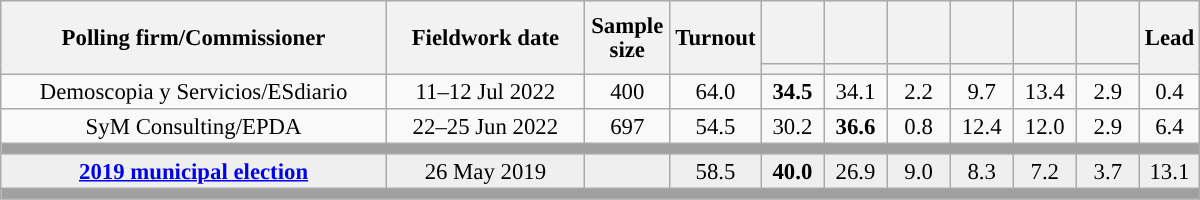<table class="wikitable collapsible collapsed" style="text-align:center; font-size:95%; line-height:16px;">
<tr style="height:42px;">
<th style="width:250px;" rowspan="2">Polling firm/Commissioner</th>
<th style="width:125px;" rowspan="2">Fieldwork date</th>
<th style="width:50px;" rowspan="2">Sample size</th>
<th style="width:45px;" rowspan="2">Turnout</th>
<th style="width:35px;"></th>
<th style="width:35px;"></th>
<th style="width:35px;"></th>
<th style="width:35px;"></th>
<th style="width:35px;"></th>
<th style="width:35px;"></th>
<th style="width:30px;" rowspan="2">Lead</th>
</tr>
<tr>
<th style="color:inherit;background:"></th>
<th style="color:inherit;background:"></th>
<th style="color:inherit;background:"></th>
<th style="color:inherit;background:"></th>
<th style="color:inherit;background:"></th>
<th style="color:inherit;background:"></th>
</tr>
<tr>
<td>Demoscopia y Servicios/ESdiario</td>
<td>11–12 Jul 2022</td>
<td>400</td>
<td>64.0</td>
<td><strong>34.5</strong><br></td>
<td>34.1<br></td>
<td>2.2<br></td>
<td>9.7<br></td>
<td>13.4<br></td>
<td>2.9<br></td>
<td style="background:">0.4</td>
</tr>
<tr>
<td>SyM Consulting/EPDA</td>
<td>22–25 Jun 2022</td>
<td>697</td>
<td>54.5</td>
<td>30.2<br></td>
<td><strong>36.6</strong><br></td>
<td>0.8<br></td>
<td>12.4<br></td>
<td>12.0<br></td>
<td>2.9<br></td>
<td style="background:">6.4</td>
</tr>
<tr>
<td colspan="11" style="background:#A0A0A0"></td>
</tr>
<tr style="background:#EFEFEF;">
<td><strong><a href='#'>2019 municipal election</a></strong></td>
<td>26 May 2019</td>
<td></td>
<td>58.5</td>
<td><strong>40.0</strong><br></td>
<td>26.9<br></td>
<td>9.0<br></td>
<td>8.3<br></td>
<td>7.2<br></td>
<td>3.7<br></td>
<td style="background:">13.1</td>
</tr>
<tr>
<td colspan="11" style="background:#A0A0A0"></td>
</tr>
</table>
